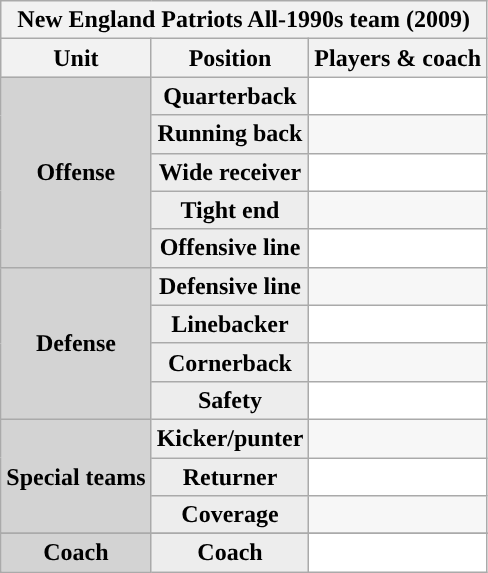<table class="wikitable">
<tr>
<th colspan="3"><strong>New England Patriots All-1990s team (2009)</strong></th>
</tr>
<tr>
<th>Unit</th>
<th>Position</th>
<th>Players & coach</th>
</tr>
<tr>
<th rowspan="5" style="background:#D3D3D3;">Offense</th>
<th style="background:#EDEDED;">Quarterback</th>
<td style="background:#FFFFFF"></td>
</tr>
<tr style="background:#F7F7F7">
<th style="background:#EDEDED;">Running back</th>
<td></td>
</tr>
<tr>
<th style="background:#EDEDED;">Wide receiver</th>
<td style="background:#FFFFFF"></td>
</tr>
<tr style="background:#F7F7F7">
<th style="background:#EDEDED;">Tight end</th>
<td></td>
</tr>
<tr>
<th style="background:#EDEDED;">Offensive line</th>
<td style="background:#FFFFFF"></td>
</tr>
<tr style="background:#F7F7F7">
<th rowspan="4" style="background:#D3D3D3;">Defense</th>
<th style="background:#EDEDED;">Defensive line</th>
<td></td>
</tr>
<tr>
<th style="background:#EDEDED;">Linebacker</th>
<td style="background:#FFFFFF"></td>
</tr>
<tr style="background:#F7F7F7">
<th style="background:#EDEDED;">Cornerback</th>
<td></td>
</tr>
<tr>
<th style="background:#EDEDED;">Safety</th>
<td style="background:#FFFFFF"></td>
</tr>
<tr style="background:#F7F7F7">
<th rowspan="3" style="background:#D3D3D3;">Special teams</th>
<th style="background:#EDEDED;">Kicker/punter</th>
<td></td>
</tr>
<tr>
<th style="background:#EDEDED;">Returner</th>
<td style="background:#FFFFFF"></td>
</tr>
<tr style="background:#F7F7F7">
<th style="background:#EDEDED;">Coverage</th>
<td></td>
</tr>
<tr>
</tr>
<tr style="background:#FFFFFF">
<th rowspan="2" style="background:#D3D3D3;">Coach</th>
<th style="background:#EDEDED;">Coach</th>
<td></td>
</tr>
</table>
